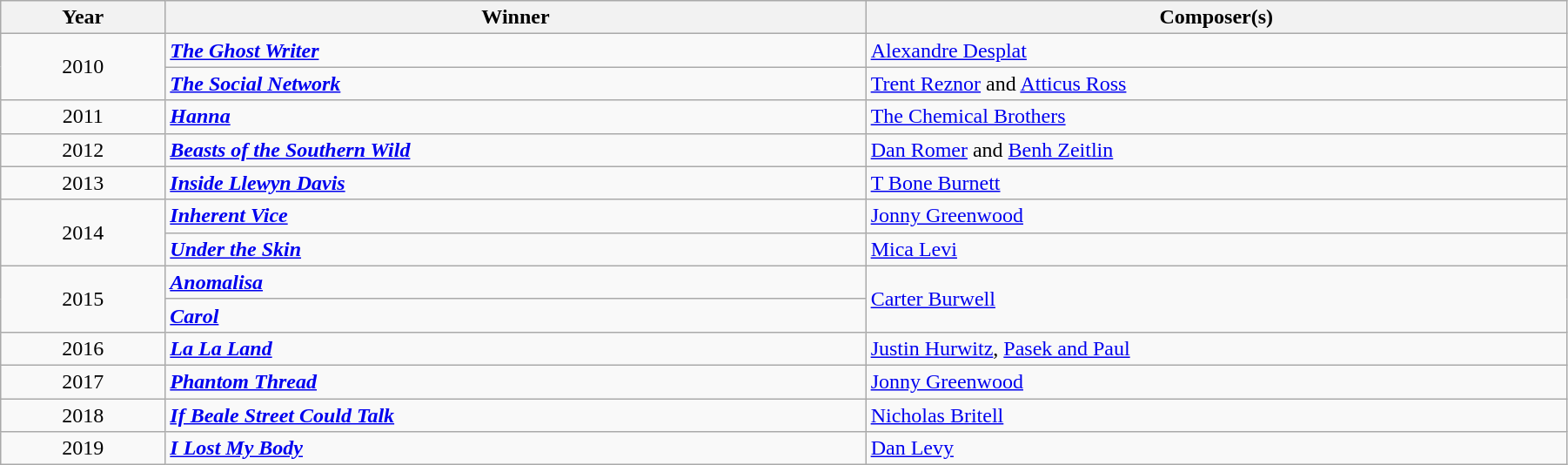<table class="wikitable" width="95%" cellpadding="5">
<tr>
<th width="100"><strong>Year</strong></th>
<th width="450"><strong>Winner</strong></th>
<th width="450"><strong>Composer(s)</strong></th>
</tr>
<tr>
<td rowspan="2" style="text-align:center;">2010</td>
<td><strong><em><a href='#'>The Ghost Writer</a></em></strong></td>
<td><a href='#'>Alexandre Desplat</a></td>
</tr>
<tr>
<td><strong><em><a href='#'>The Social Network</a></em></strong></td>
<td><a href='#'>Trent Reznor</a> and <a href='#'>Atticus Ross</a></td>
</tr>
<tr>
<td style="text-align:center;">2011</td>
<td><strong><em><a href='#'>Hanna</a></em></strong></td>
<td><a href='#'>The Chemical Brothers</a></td>
</tr>
<tr>
<td style="text-align:center;">2012</td>
<td><strong><em><a href='#'>Beasts of the Southern Wild</a></em></strong></td>
<td><a href='#'>Dan Romer</a> and <a href='#'>Benh Zeitlin</a></td>
</tr>
<tr>
<td style="text-align:center;">2013</td>
<td><strong><em><a href='#'>Inside Llewyn Davis</a></em></strong></td>
<td><a href='#'>T Bone Burnett</a></td>
</tr>
<tr>
<td rowspan="2" style="text-align:center;">2014</td>
<td><strong><em><a href='#'>Inherent Vice</a></em></strong></td>
<td><a href='#'>Jonny Greenwood</a></td>
</tr>
<tr>
<td><strong><em><a href='#'>Under the Skin</a></em></strong></td>
<td><a href='#'>Mica Levi</a></td>
</tr>
<tr>
<td rowspan="2" style="text-align:center;">2015</td>
<td><strong><em><a href='#'>Anomalisa</a></em></strong></td>
<td rowspan="2"><a href='#'>Carter Burwell</a></td>
</tr>
<tr>
<td><strong><em><a href='#'>Carol</a></em></strong></td>
</tr>
<tr>
<td style="text-align:center;">2016</td>
<td><strong><em><a href='#'>La La Land</a></em></strong></td>
<td><a href='#'>Justin Hurwitz</a>, <a href='#'>Pasek and Paul</a></td>
</tr>
<tr>
<td style="text-align:center;">2017</td>
<td><strong><em><a href='#'>Phantom Thread</a></em></strong></td>
<td><a href='#'>Jonny Greenwood</a></td>
</tr>
<tr>
<td style="text-align:center;">2018</td>
<td><strong><em><a href='#'>If Beale Street Could Talk</a></em></strong></td>
<td><a href='#'>Nicholas Britell</a></td>
</tr>
<tr>
<td style="text-align:center;">2019</td>
<td><strong><em><a href='#'>I Lost My Body</a></em></strong></td>
<td><a href='#'>Dan Levy</a></td>
</tr>
</table>
